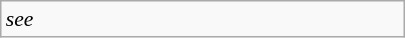<table class="wikitable floatright" style="font-size: 0.9em; width: 270px">
<tr>
<td><em>see </em></td>
</tr>
</table>
